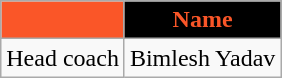<table class="wikitable">
<tr>
<th colspan="1" style="background:#FA5628; color:#000000; text-align:center;"></th>
<th colspan="1" style="background:#000000; color:#FA5628; text-align:center;">Name</th>
</tr>
<tr>
<td>Head coach</td>
<td> Bimlesh Yadav</td>
</tr>
</table>
